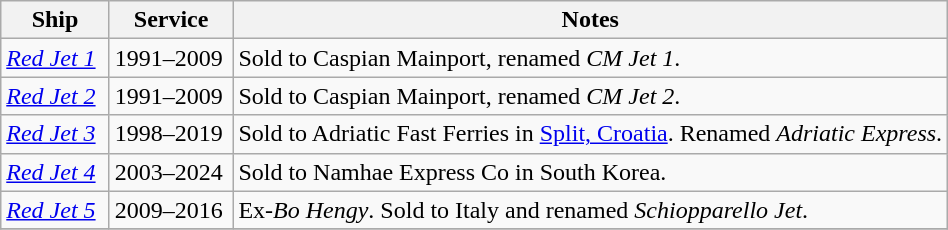<table class="wikitable">
<tr>
<th width=65px>Ship</th>
<th width=75px>Service</th>
<th>Notes</th>
</tr>
<tr>
<td><em><a href='#'>Red Jet 1</a></em></td>
<td>1991–2009</td>
<td>Sold to Caspian Mainport, renamed <em>CM Jet 1</em>.</td>
</tr>
<tr>
<td><em><a href='#'>Red Jet 2</a></em></td>
<td>1991–2009</td>
<td>Sold to Caspian Mainport, renamed <em>CM Jet 2</em>.</td>
</tr>
<tr>
<td><em><a href='#'>Red Jet 3</a></em></td>
<td>1998–2019</td>
<td>Sold to Adriatic Fast Ferries in <a href='#'>Split, Croatia</a>. Renamed <em>Adriatic Express</em>.</td>
</tr>
<tr>
<td><em><a href='#'>Red Jet 4</a></em></td>
<td>2003–2024</td>
<td>Sold to Namhae Express Co in South Korea.</td>
</tr>
<tr>
<td><em><a href='#'>Red Jet 5</a></em></td>
<td>2009–2016</td>
<td>Ex-<em>Bo Hengy</em>. Sold to Italy and renamed <em>Schiopparello Jet</em>.</td>
</tr>
<tr>
</tr>
</table>
